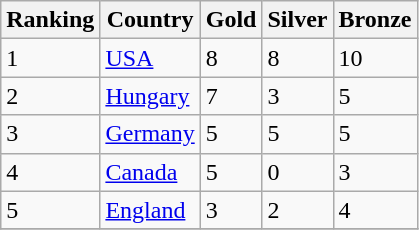<table class="wikitable">
<tr>
<th>Ranking</th>
<th>Country</th>
<th>Gold </th>
<th>Silver </th>
<th>Bronze </th>
</tr>
<tr>
<td>1</td>
<td> <a href='#'>USA</a></td>
<td>8</td>
<td>8</td>
<td>10</td>
</tr>
<tr>
<td>2</td>
<td> <a href='#'>Hungary</a></td>
<td>7</td>
<td>3</td>
<td>5</td>
</tr>
<tr>
<td>3</td>
<td> <a href='#'>Germany</a></td>
<td>5</td>
<td>5</td>
<td>5</td>
</tr>
<tr>
<td>4</td>
<td> <a href='#'>Canada</a></td>
<td>5</td>
<td>0</td>
<td>3</td>
</tr>
<tr>
<td>5</td>
<td> <a href='#'>England</a></td>
<td>3</td>
<td>2</td>
<td>4</td>
</tr>
<tr>
</tr>
</table>
